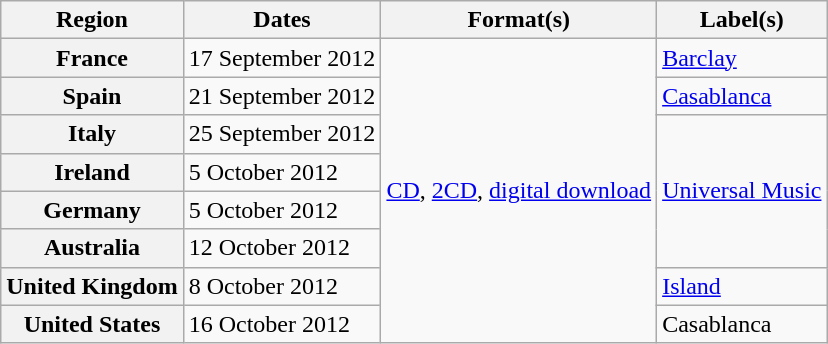<table class="wikitable plainrowheaders">
<tr>
<th scope="col">Region</th>
<th scope="col">Dates</th>
<th scope="col">Format(s)</th>
<th scope="col">Label(s)</th>
</tr>
<tr>
<th scope="row">France</th>
<td>17 September 2012</td>
<td rowspan="8"><a href='#'>CD</a>, <a href='#'>2CD</a>, <a href='#'>digital download</a></td>
<td><a href='#'>Barclay</a></td>
</tr>
<tr>
<th scope="row">Spain</th>
<td>21 September 2012</td>
<td><a href='#'>Casablanca</a></td>
</tr>
<tr>
<th scope="row">Italy</th>
<td>25 September 2012</td>
<td rowspan="4"><a href='#'>Universal Music</a></td>
</tr>
<tr>
<th scope="row">Ireland</th>
<td>5 October 2012</td>
</tr>
<tr>
<th scope="row">Germany</th>
<td>5 October 2012</td>
</tr>
<tr>
<th scope="row">Australia</th>
<td>12 October 2012</td>
</tr>
<tr>
<th scope="row">United Kingdom</th>
<td>8 October 2012</td>
<td><a href='#'>Island</a></td>
</tr>
<tr>
<th scope="row">United States</th>
<td>16 October 2012</td>
<td>Casablanca</td>
</tr>
</table>
